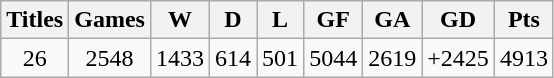<table class="wikitable" style="text-align: center">
<tr>
<th scope="col">Titles</th>
<th scope="col">Games</th>
<th scope="col">W</th>
<th scope="col">D</th>
<th scope="col">L</th>
<th scope="col">GF</th>
<th scope="col">GA</th>
<th scope="col">GD</th>
<th scope="col">Pts</th>
</tr>
<tr>
<td>26</td>
<td>2548</td>
<td>1433</td>
<td>614</td>
<td>501</td>
<td>5044</td>
<td>2619</td>
<td>+2425</td>
<td>4913</td>
</tr>
</table>
